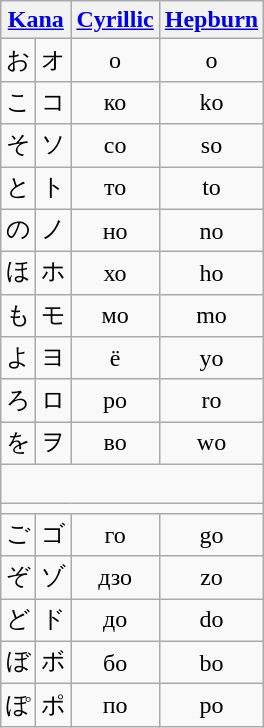<table class="wikitable" style="text-align:center; display:inline-table;">
<tr>
<th colspan="2"><a href='#'>Kana</a></th>
<th><a href='#'>Cyrillic</a></th>
<th><a href='#'>Hepburn</a></th>
</tr>
<tr>
<td>お</td>
<td>オ</td>
<td>о</td>
<td>o</td>
</tr>
<tr>
<td>こ</td>
<td>コ</td>
<td>ко</td>
<td>ko</td>
</tr>
<tr>
<td>そ</td>
<td>ソ</td>
<td>со</td>
<td>so</td>
</tr>
<tr>
<td>と</td>
<td>ト</td>
<td>то</td>
<td>to</td>
</tr>
<tr>
<td>の</td>
<td>ノ</td>
<td>но</td>
<td>no</td>
</tr>
<tr>
<td>ほ</td>
<td>ホ</td>
<td>хо</td>
<td>ho</td>
</tr>
<tr>
<td>も</td>
<td>モ</td>
<td>мо</td>
<td>mo</td>
</tr>
<tr>
<td>よ</td>
<td>ヨ</td>
<td>ё</td>
<td>yo</td>
</tr>
<tr>
<td>ろ</td>
<td>ロ</td>
<td>ро</td>
<td>ro</td>
</tr>
<tr>
<td>を</td>
<td>ヲ</td>
<td>во</td>
<td>wo</td>
</tr>
<tr>
<td colspan="4"> </td>
</tr>
<tr>
<td colspan="4"></td>
</tr>
<tr>
<td>ご</td>
<td>ゴ</td>
<td>го</td>
<td>go</td>
</tr>
<tr>
<td>ぞ</td>
<td>ゾ</td>
<td>дзо</td>
<td>zo</td>
</tr>
<tr>
<td>ど</td>
<td>ド</td>
<td>до</td>
<td>do</td>
</tr>
<tr>
<td>ぼ</td>
<td>ボ</td>
<td>бо</td>
<td>bo</td>
</tr>
<tr>
<td>ぽ</td>
<td>ポ</td>
<td>по</td>
<td>po</td>
</tr>
</table>
